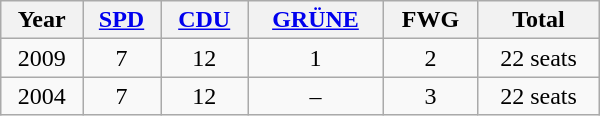<table class="wikitable" width="400">
<tr>
<th>Year</th>
<th><a href='#'>SPD</a></th>
<th><a href='#'>CDU</a></th>
<th><a href='#'>GRÜNE</a></th>
<th>FWG</th>
<th>Total</th>
</tr>
<tr align="center">
<td>2009</td>
<td>7</td>
<td>12</td>
<td>1</td>
<td>2</td>
<td>22 seats</td>
</tr>
<tr align="center">
<td>2004</td>
<td>7</td>
<td>12</td>
<td>–</td>
<td>3</td>
<td>22 seats</td>
</tr>
</table>
